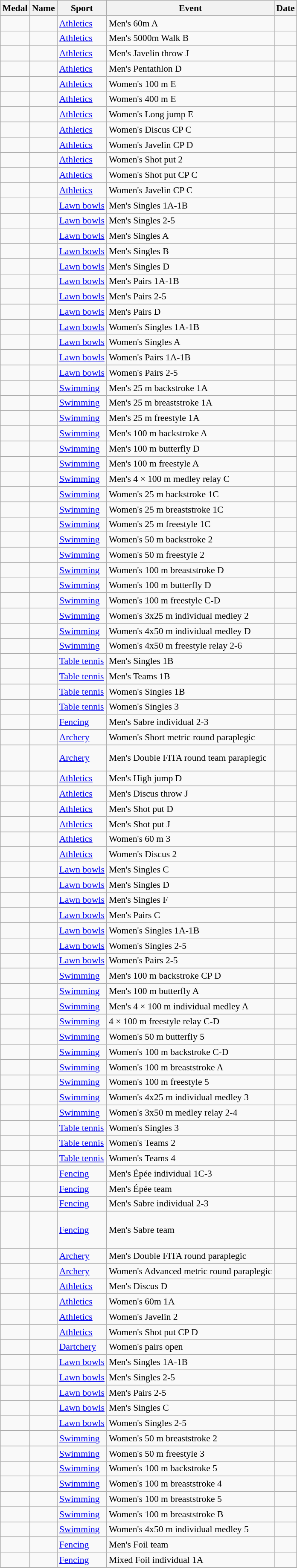<table class="wikitable sortable" style="font-size:90%">
<tr>
<th>Medal</th>
<th>Name</th>
<th>Sport</th>
<th>Event</th>
<th>Date</th>
</tr>
<tr>
<td></td>
<td></td>
<td><a href='#'>Athletics</a></td>
<td>Men's 60m A</td>
<td></td>
</tr>
<tr>
<td></td>
<td></td>
<td><a href='#'>Athletics</a></td>
<td>Men's 5000m Walk B</td>
<td></td>
</tr>
<tr>
<td></td>
<td></td>
<td><a href='#'>Athletics</a></td>
<td>Men's Javelin throw J</td>
<td></td>
</tr>
<tr>
<td></td>
<td></td>
<td><a href='#'>Athletics</a></td>
<td>Men's Pentathlon D</td>
<td></td>
</tr>
<tr>
<td></td>
<td></td>
<td><a href='#'>Athletics</a></td>
<td>Women's 100 m E</td>
<td></td>
</tr>
<tr>
<td></td>
<td></td>
<td><a href='#'>Athletics</a></td>
<td>Women's 400 m E</td>
<td></td>
</tr>
<tr>
<td></td>
<td></td>
<td><a href='#'>Athletics</a></td>
<td>Women's Long jump E</td>
<td></td>
</tr>
<tr>
<td></td>
<td></td>
<td><a href='#'>Athletics</a></td>
<td>Women's Discus CP C</td>
<td></td>
</tr>
<tr>
<td></td>
<td></td>
<td><a href='#'>Athletics</a></td>
<td>Women's Javelin CP D</td>
<td></td>
</tr>
<tr>
<td></td>
<td></td>
<td><a href='#'>Athletics</a></td>
<td>Women's Shot put 2</td>
<td></td>
</tr>
<tr>
<td></td>
<td></td>
<td><a href='#'>Athletics</a></td>
<td>Women's Shot put CP C</td>
<td></td>
</tr>
<tr>
<td></td>
<td></td>
<td><a href='#'>Athletics</a></td>
<td>Women's Javelin CP C</td>
<td></td>
</tr>
<tr>
<td></td>
<td></td>
<td><a href='#'>Lawn bowls</a></td>
<td>Men's Singles 1A-1B</td>
<td></td>
</tr>
<tr>
<td></td>
<td></td>
<td><a href='#'>Lawn bowls</a></td>
<td>Men's Singles 2-5</td>
<td></td>
</tr>
<tr>
<td></td>
<td></td>
<td><a href='#'>Lawn bowls</a></td>
<td>Men's Singles A</td>
<td></td>
</tr>
<tr>
<td></td>
<td></td>
<td><a href='#'>Lawn bowls</a></td>
<td>Men's Singles B</td>
<td></td>
</tr>
<tr>
<td></td>
<td></td>
<td><a href='#'>Lawn bowls</a></td>
<td>Men's Singles D</td>
<td></td>
</tr>
<tr>
<td></td>
<td> <br> </td>
<td><a href='#'>Lawn bowls</a></td>
<td>Men's Pairs 1A-1B</td>
<td></td>
</tr>
<tr>
<td></td>
<td> <br> </td>
<td><a href='#'>Lawn bowls</a></td>
<td>Men's Pairs 2-5</td>
<td></td>
</tr>
<tr>
<td></td>
<td> <br> </td>
<td><a href='#'>Lawn bowls</a></td>
<td>Men's Pairs D</td>
<td></td>
</tr>
<tr>
<td></td>
<td></td>
<td><a href='#'>Lawn bowls</a></td>
<td>Women's Singles 1A-1B</td>
<td></td>
</tr>
<tr>
<td></td>
<td></td>
<td><a href='#'>Lawn bowls</a></td>
<td>Women's Singles A</td>
<td></td>
</tr>
<tr>
<td></td>
<td><br></td>
<td><a href='#'>Lawn bowls</a></td>
<td>Women's Pairs 1A-1B</td>
<td></td>
</tr>
<tr>
<td></td>
<td><br></td>
<td><a href='#'>Lawn bowls</a></td>
<td>Women's Pairs 2-5</td>
<td></td>
</tr>
<tr>
<td></td>
<td></td>
<td><a href='#'>Swimming</a></td>
<td>Men's 25 m backstroke 1A</td>
<td></td>
</tr>
<tr>
<td></td>
<td></td>
<td><a href='#'>Swimming</a></td>
<td>Men's 25 m breaststroke 1A</td>
<td></td>
</tr>
<tr>
<td></td>
<td></td>
<td><a href='#'>Swimming</a></td>
<td>Men's 25 m freestyle 1A</td>
<td></td>
</tr>
<tr>
<td></td>
<td></td>
<td><a href='#'>Swimming</a></td>
<td>Men's 100 m backstroke A</td>
<td></td>
</tr>
<tr>
<td></td>
<td></td>
<td><a href='#'>Swimming</a></td>
<td>Men's 100 m butterfly D</td>
<td></td>
</tr>
<tr>
<td></td>
<td></td>
<td><a href='#'>Swimming</a></td>
<td>Men's 100 m freestyle A</td>
<td></td>
</tr>
<tr>
<td></td>
<td></td>
<td><a href='#'>Swimming</a></td>
<td>Men's 4 × 100 m medley relay C</td>
<td></td>
</tr>
<tr>
<td></td>
<td></td>
<td><a href='#'>Swimming</a></td>
<td>Women's 25 m backstroke 1C</td>
<td></td>
</tr>
<tr>
<td></td>
<td></td>
<td><a href='#'>Swimming</a></td>
<td>Women's 25 m breaststroke 1C</td>
<td></td>
</tr>
<tr>
<td></td>
<td></td>
<td><a href='#'>Swimming</a></td>
<td>Women's 25 m freestyle 1C</td>
<td></td>
</tr>
<tr>
<td></td>
<td></td>
<td><a href='#'>Swimming</a></td>
<td>Women's 50 m backstroke 2</td>
<td></td>
</tr>
<tr>
<td></td>
<td></td>
<td><a href='#'>Swimming</a></td>
<td>Women's 50 m freestyle 2</td>
<td></td>
</tr>
<tr>
<td></td>
<td></td>
<td><a href='#'>Swimming</a></td>
<td>Women's 100 m breaststroke D</td>
<td></td>
</tr>
<tr>
<td></td>
<td></td>
<td><a href='#'>Swimming</a></td>
<td>Women's 100 m butterfly D</td>
<td></td>
</tr>
<tr>
<td></td>
<td></td>
<td><a href='#'>Swimming</a></td>
<td>Women's 100 m freestyle C-D</td>
<td></td>
</tr>
<tr>
<td></td>
<td></td>
<td><a href='#'>Swimming</a></td>
<td>Women's 3x25 m individual medley 2</td>
<td></td>
</tr>
<tr>
<td></td>
<td></td>
<td><a href='#'>Swimming</a></td>
<td>Women's 4x50 m individual medley D</td>
<td></td>
</tr>
<tr>
<td></td>
<td></td>
<td><a href='#'>Swimming</a></td>
<td>Women's 4x50 m freestyle relay 2-6</td>
<td></td>
</tr>
<tr>
<td></td>
<td></td>
<td><a href='#'>Table tennis</a></td>
<td>Men's Singles 1B</td>
<td></td>
</tr>
<tr>
<td></td>
<td><br></td>
<td><a href='#'>Table tennis</a></td>
<td>Men's Teams 1B</td>
<td></td>
</tr>
<tr>
<td></td>
<td></td>
<td><a href='#'>Table tennis</a></td>
<td>Women's Singles 1B</td>
<td></td>
</tr>
<tr>
<td></td>
<td></td>
<td><a href='#'>Table tennis</a></td>
<td>Women's Singles 3</td>
<td></td>
</tr>
<tr>
<td></td>
<td></td>
<td><a href='#'>Fencing</a></td>
<td>Men's Sabre individual 2-3</td>
<td></td>
</tr>
<tr>
<td></td>
<td></td>
<td><a href='#'>Archery</a></td>
<td>Women's Short metric round paraplegic</td>
<td></td>
</tr>
<tr>
<td></td>
<td> <br>  <br> </td>
<td><a href='#'>Archery</a></td>
<td>Men's Double FITA round team paraplegic</td>
<td></td>
</tr>
<tr>
<td></td>
<td></td>
<td><a href='#'>Athletics</a></td>
<td>Men's High jump D</td>
<td></td>
</tr>
<tr>
<td></td>
<td></td>
<td><a href='#'>Athletics</a></td>
<td>Men's Discus throw J</td>
<td></td>
</tr>
<tr>
<td></td>
<td></td>
<td><a href='#'>Athletics</a></td>
<td>Men's Shot put D</td>
<td></td>
</tr>
<tr>
<td></td>
<td></td>
<td><a href='#'>Athletics</a></td>
<td>Men's Shot put J</td>
<td></td>
</tr>
<tr>
<td></td>
<td></td>
<td><a href='#'>Athletics</a></td>
<td>Women's 60 m 3</td>
<td></td>
</tr>
<tr>
<td></td>
<td></td>
<td><a href='#'>Athletics</a></td>
<td>Women's Discus 2</td>
<td></td>
</tr>
<tr>
<td></td>
<td></td>
<td><a href='#'>Lawn bowls</a></td>
<td>Men's Singles C</td>
<td></td>
</tr>
<tr>
<td></td>
<td></td>
<td><a href='#'>Lawn bowls</a></td>
<td>Men's Singles D</td>
<td></td>
</tr>
<tr>
<td></td>
<td></td>
<td><a href='#'>Lawn bowls</a></td>
<td>Men's Singles F</td>
<td></td>
</tr>
<tr>
<td></td>
<td> <br> </td>
<td><a href='#'>Lawn bowls</a></td>
<td>Men's Pairs C</td>
<td></td>
</tr>
<tr>
<td></td>
<td></td>
<td><a href='#'>Lawn bowls</a></td>
<td>Women's Singles 1A-1B</td>
<td></td>
</tr>
<tr>
<td></td>
<td></td>
<td><a href='#'>Lawn bowls</a></td>
<td>Women's Singles 2-5</td>
<td></td>
</tr>
<tr>
<td></td>
<td><br></td>
<td><a href='#'>Lawn bowls</a></td>
<td>Women's Pairs 2-5</td>
<td></td>
</tr>
<tr>
<td></td>
<td></td>
<td><a href='#'>Swimming</a></td>
<td>Men's 100 m backstroke CP D</td>
<td></td>
</tr>
<tr>
<td></td>
<td></td>
<td><a href='#'>Swimming</a></td>
<td>Men's 100 m butterfly A</td>
<td></td>
</tr>
<tr>
<td></td>
<td></td>
<td><a href='#'>Swimming</a></td>
<td>Men's 4 × 100 m individual medley A</td>
<td></td>
</tr>
<tr>
<td></td>
<td></td>
<td><a href='#'>Swimming</a></td>
<td>4 × 100 m freestyle relay C-D</td>
<td></td>
</tr>
<tr>
<td></td>
<td></td>
<td><a href='#'>Swimming</a></td>
<td>Women's 50 m butterfly 5</td>
<td></td>
</tr>
<tr>
<td></td>
<td></td>
<td><a href='#'>Swimming</a></td>
<td>Women's 100 m backstroke C-D</td>
<td></td>
</tr>
<tr>
<td></td>
<td></td>
<td><a href='#'>Swimming</a></td>
<td>Women's 100 m breaststroke A</td>
<td></td>
</tr>
<tr>
<td></td>
<td></td>
<td><a href='#'>Swimming</a></td>
<td>Women's 100 m freestyle 5</td>
<td></td>
</tr>
<tr>
<td></td>
<td></td>
<td><a href='#'>Swimming</a></td>
<td>Women's 4x25 m individual medley 3</td>
<td></td>
</tr>
<tr>
<td></td>
<td></td>
<td><a href='#'>Swimming</a></td>
<td>Women's 3x50 m medley relay 2-4</td>
<td></td>
</tr>
<tr>
<td></td>
<td></td>
<td><a href='#'>Table tennis</a></td>
<td>Women's Singles 3</td>
<td></td>
</tr>
<tr>
<td></td>
<td><br></td>
<td><a href='#'>Table tennis</a></td>
<td>Women's Teams 2</td>
<td></td>
</tr>
<tr>
<td></td>
<td><br></td>
<td><a href='#'>Table tennis</a></td>
<td>Women's Teams 4</td>
<td></td>
</tr>
<tr>
<td></td>
<td></td>
<td><a href='#'>Fencing</a></td>
<td>Men's Épée individual 1C-3</td>
<td></td>
</tr>
<tr>
<td></td>
<td></td>
<td><a href='#'>Fencing</a></td>
<td>Men's Épée team</td>
<td></td>
</tr>
<tr>
<td></td>
<td></td>
<td><a href='#'>Fencing</a></td>
<td>Men's Sabre individual 2-3</td>
<td></td>
</tr>
<tr>
<td></td>
<td><br><br><br></td>
<td><a href='#'>Fencing</a></td>
<td>Men's Sabre team</td>
<td></td>
</tr>
<tr>
<td></td>
<td></td>
<td><a href='#'>Archery</a></td>
<td>Men's Double FITA round paraplegic</td>
<td></td>
</tr>
<tr>
<td></td>
<td></td>
<td><a href='#'>Archery</a></td>
<td>Women's Advanced metric round paraplegic</td>
<td></td>
</tr>
<tr>
<td></td>
<td></td>
<td><a href='#'>Athletics</a></td>
<td>Men's Discus D</td>
<td></td>
</tr>
<tr>
<td></td>
<td></td>
<td><a href='#'>Athletics</a></td>
<td>Women's 60m 1A</td>
<td></td>
</tr>
<tr>
<td></td>
<td></td>
<td><a href='#'>Athletics</a></td>
<td>Women's Javelin 2</td>
<td></td>
</tr>
<tr>
<td></td>
<td></td>
<td><a href='#'>Athletics</a></td>
<td>Women's Shot put CP D</td>
<td></td>
</tr>
<tr>
<td></td>
<td></td>
<td><a href='#'>Dartchery</a></td>
<td>Women's pairs open</td>
<td></td>
</tr>
<tr>
<td></td>
<td></td>
<td><a href='#'>Lawn bowls</a></td>
<td>Men's Singles 1A-1B</td>
<td></td>
</tr>
<tr>
<td></td>
<td></td>
<td><a href='#'>Lawn bowls</a></td>
<td>Men's Singles 2-5</td>
<td></td>
</tr>
<tr>
<td></td>
<td></td>
<td><a href='#'>Lawn bowls</a></td>
<td>Men's Pairs 2-5</td>
<td></td>
</tr>
<tr>
<td></td>
<td></td>
<td><a href='#'>Lawn bowls</a></td>
<td>Men's Singles C</td>
<td></td>
</tr>
<tr>
<td></td>
<td></td>
<td><a href='#'>Lawn bowls</a></td>
<td>Women's Singles 2-5</td>
<td></td>
</tr>
<tr>
<td></td>
<td></td>
<td><a href='#'>Swimming</a></td>
<td>Women's 50 m breaststroke 2</td>
<td></td>
</tr>
<tr>
<td></td>
<td></td>
<td><a href='#'>Swimming</a></td>
<td>Women's 50 m freestyle 3</td>
<td></td>
</tr>
<tr>
<td></td>
<td></td>
<td><a href='#'>Swimming</a></td>
<td>Women's 100 m backstroke 5</td>
<td></td>
</tr>
<tr>
<td></td>
<td></td>
<td><a href='#'>Swimming</a></td>
<td>Women's 100 m breaststroke 4</td>
<td></td>
</tr>
<tr>
<td></td>
<td></td>
<td><a href='#'>Swimming</a></td>
<td>Women's 100 m breaststroke 5</td>
<td></td>
</tr>
<tr>
<td></td>
<td></td>
<td><a href='#'>Swimming</a></td>
<td>Women's 100 m breaststroke B</td>
<td></td>
</tr>
<tr>
<td></td>
<td></td>
<td><a href='#'>Swimming</a></td>
<td>Women's 4x50 m individual medley 5</td>
<td></td>
</tr>
<tr>
<td></td>
<td></td>
<td><a href='#'>Fencing</a></td>
<td>Men's Foil team</td>
<td></td>
</tr>
<tr>
<td></td>
<td></td>
<td><a href='#'>Fencing</a></td>
<td>Mixed Foil individual 1A</td>
<td></td>
</tr>
<tr>
</tr>
</table>
